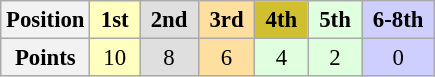<table class="wikitable" style="font-size:95%; text-align:center">
<tr>
<th>Position</th>
<td style="background:#ffffbf;"> <strong>1st</strong> </td>
<td style="background:#dfdfdf;"> <strong>2nd</strong> </td>
<td style="background:#ffdf9f;"> <strong>3rd</strong> </td>
<td style="background:#d0bf2f;"> <strong>4th</strong> </td>
<td style="background:#dfffdf;"> <strong>5th</strong> </td>
<td style="background:#CFCFFF;"> <strong>6-8th</strong> </td>
</tr>
<tr>
<th>Points</th>
<td style="background:#ffffbf;">10</td>
<td style="background:#dfdfdf;">8</td>
<td style="background:#ffdf9f;">6</td>
<td style="background:#dfffdf;">4</td>
<td style="background:#dfffdf;">2</td>
<td style="background:#CFCFFF;">0</td>
</tr>
</table>
